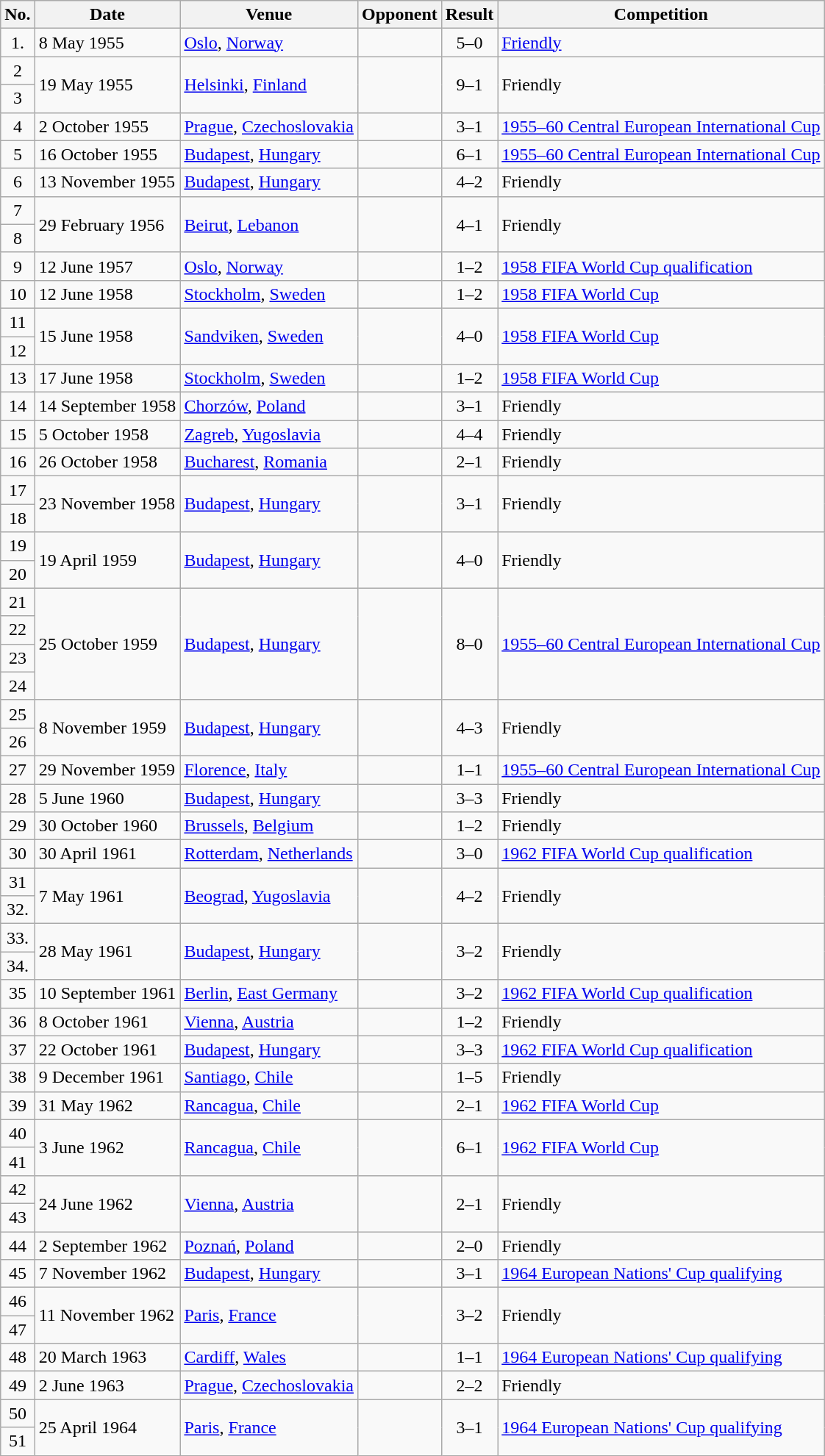<table class="wikitable sortable">
<tr>
<th scope="col">No.</th>
<th scope="col">Date</th>
<th scope="col">Venue</th>
<th scope="col">Opponent</th>
<th scope="col">Result</th>
<th scope="col">Competition</th>
</tr>
<tr>
<td align="center">1.</td>
<td>8 May 1955</td>
<td><a href='#'>Oslo</a>, <a href='#'>Norway</a></td>
<td></td>
<td align="center">5–0</td>
<td><a href='#'>Friendly</a></td>
</tr>
<tr>
<td align="center">2</td>
<td rowspan=2>19 May 1955</td>
<td rowspan=2><a href='#'>Helsinki</a>, <a href='#'>Finland</a></td>
<td rowspan=2></td>
<td rowspan=2 align="center">9–1</td>
<td rowspan="2">Friendly</td>
</tr>
<tr>
<td align="center">3</td>
</tr>
<tr>
<td align="center">4</td>
<td>2 October 1955</td>
<td><a href='#'>Prague</a>, <a href='#'>Czechoslovakia</a></td>
<td></td>
<td align="center">3–1</td>
<td><a href='#'>1955–60 Central European International Cup</a></td>
</tr>
<tr>
<td align="center">5</td>
<td>16 October 1955</td>
<td><a href='#'>Budapest</a>, <a href='#'>Hungary</a></td>
<td></td>
<td align="center">6–1</td>
<td><a href='#'>1955–60 Central European International Cup</a></td>
</tr>
<tr>
<td align="center">6</td>
<td>13 November 1955</td>
<td><a href='#'>Budapest</a>, <a href='#'>Hungary</a></td>
<td></td>
<td align="center">4–2</td>
<td>Friendly</td>
</tr>
<tr>
<td align="center">7</td>
<td rowspan=2>29 February 1956</td>
<td rowspan=2><a href='#'>Beirut</a>, <a href='#'>Lebanon</a></td>
<td rowspan=2></td>
<td rowspan=2 align="center">4–1</td>
<td rowspan="2">Friendly</td>
</tr>
<tr>
<td align="center">8</td>
</tr>
<tr>
<td align="center">9</td>
<td>12 June 1957</td>
<td><a href='#'>Oslo</a>, <a href='#'>Norway</a></td>
<td></td>
<td align="center">1–2</td>
<td><a href='#'>1958 FIFA World Cup qualification</a></td>
</tr>
<tr>
<td align="center">10</td>
<td>12 June 1958</td>
<td><a href='#'>Stockholm</a>, <a href='#'>Sweden</a></td>
<td></td>
<td align="center">1–2</td>
<td><a href='#'>1958 FIFA World Cup</a></td>
</tr>
<tr>
<td align="center">11</td>
<td rowspan=2>15 June 1958</td>
<td rowspan=2><a href='#'>Sandviken</a>, <a href='#'>Sweden</a></td>
<td rowspan=2></td>
<td rowspan=2 align="center">4–0</td>
<td rowspan="2"><a href='#'>1958 FIFA World Cup</a></td>
</tr>
<tr>
<td align="center">12</td>
</tr>
<tr>
<td align="center">13</td>
<td>17 June 1958</td>
<td><a href='#'>Stockholm</a>, <a href='#'>Sweden</a></td>
<td></td>
<td align="center">1–2</td>
<td><a href='#'>1958 FIFA World Cup</a></td>
</tr>
<tr>
<td align="center">14</td>
<td>14 September 1958</td>
<td><a href='#'>Chorzów</a>, <a href='#'>Poland</a></td>
<td></td>
<td align="center">3–1</td>
<td>Friendly</td>
</tr>
<tr>
<td align="center">15</td>
<td>5 October 1958</td>
<td><a href='#'>Zagreb</a>, <a href='#'>Yugoslavia</a></td>
<td></td>
<td align="center">4–4</td>
<td>Friendly</td>
</tr>
<tr>
<td align="center">16</td>
<td>26 October 1958</td>
<td><a href='#'>Bucharest</a>, <a href='#'>Romania</a></td>
<td></td>
<td align="center">2–1</td>
<td>Friendly</td>
</tr>
<tr>
<td align="center">17</td>
<td rowspan=2>23 November 1958</td>
<td rowspan=2><a href='#'>Budapest</a>, <a href='#'>Hungary</a></td>
<td rowspan=2></td>
<td rowspan=2 align="center">3–1</td>
<td rowspan="2">Friendly</td>
</tr>
<tr>
<td align="center">18</td>
</tr>
<tr>
<td align="center">19</td>
<td rowspan=2>19 April 1959</td>
<td rowspan=2><a href='#'>Budapest</a>, <a href='#'>Hungary</a></td>
<td rowspan=2></td>
<td rowspan=2 align="center">4–0</td>
<td rowspan="2">Friendly</td>
</tr>
<tr>
<td align="center">20</td>
</tr>
<tr>
<td align="center">21</td>
<td rowspan=4>25 October 1959</td>
<td rowspan=4><a href='#'>Budapest</a>, <a href='#'>Hungary</a></td>
<td rowspan=4></td>
<td rowspan=4 align="center">8–0</td>
<td rowspan="4"><a href='#'>1955–60 Central European International Cup</a></td>
</tr>
<tr>
<td align="center">22</td>
</tr>
<tr>
<td align="center">23</td>
</tr>
<tr>
<td align="center">24</td>
</tr>
<tr>
<td align="center">25</td>
<td rowspan=2>8 November 1959</td>
<td rowspan=2><a href='#'>Budapest</a>, <a href='#'>Hungary</a></td>
<td rowspan=2></td>
<td rowspan=2 align="center">4–3</td>
<td rowspan="2">Friendly</td>
</tr>
<tr>
<td align="center">26</td>
</tr>
<tr>
<td align="center">27</td>
<td>29 November 1959</td>
<td><a href='#'>Florence</a>, <a href='#'>Italy</a></td>
<td></td>
<td align="center">1–1</td>
<td><a href='#'>1955–60 Central European International Cup</a></td>
</tr>
<tr>
<td align="center">28</td>
<td>5 June 1960</td>
<td><a href='#'>Budapest</a>, <a href='#'>Hungary</a></td>
<td></td>
<td align="center">3–3</td>
<td>Friendly</td>
</tr>
<tr>
<td align="center">29</td>
<td>30 October 1960</td>
<td><a href='#'>Brussels</a>, <a href='#'>Belgium</a></td>
<td></td>
<td align="center">1–2</td>
<td>Friendly</td>
</tr>
<tr>
<td align="center">30</td>
<td>30 April 1961</td>
<td><a href='#'>Rotterdam</a>, <a href='#'>Netherlands</a></td>
<td></td>
<td align="center">3–0</td>
<td><a href='#'>1962 FIFA World Cup qualification</a></td>
</tr>
<tr>
<td align="center">31</td>
<td rowspan=2>7 May 1961</td>
<td rowspan=2><a href='#'>Beograd</a>, <a href='#'>Yugoslavia</a></td>
<td rowspan=2></td>
<td rowspan=2 align="center">4–2</td>
<td rowspan="2">Friendly</td>
</tr>
<tr>
<td align="center">32.</td>
</tr>
<tr>
<td align="center">33.</td>
<td rowspan=2>28 May 1961</td>
<td rowspan=2><a href='#'>Budapest</a>, <a href='#'>Hungary</a></td>
<td rowspan=2></td>
<td rowspan=2 align="center">3–2</td>
<td rowspan="2">Friendly</td>
</tr>
<tr>
<td align="center">34.</td>
</tr>
<tr>
<td align="center">35</td>
<td>10 September 1961</td>
<td><a href='#'>Berlin</a>, <a href='#'>East Germany</a></td>
<td></td>
<td align="center">3–2</td>
<td><a href='#'>1962 FIFA World Cup qualification</a></td>
</tr>
<tr>
<td align="center">36</td>
<td>8 October 1961</td>
<td><a href='#'>Vienna</a>, <a href='#'>Austria</a></td>
<td></td>
<td align="center">1–2</td>
<td>Friendly</td>
</tr>
<tr>
<td align="center">37</td>
<td>22 October 1961</td>
<td><a href='#'>Budapest</a>, <a href='#'>Hungary</a></td>
<td></td>
<td align="center">3–3</td>
<td><a href='#'>1962 FIFA World Cup qualification</a></td>
</tr>
<tr>
<td align="center">38</td>
<td>9 December 1961</td>
<td><a href='#'>Santiago</a>, <a href='#'>Chile</a></td>
<td></td>
<td align="center">1–5</td>
<td>Friendly</td>
</tr>
<tr>
<td align="center">39</td>
<td>31 May 1962</td>
<td><a href='#'>Rancagua</a>, <a href='#'>Chile</a></td>
<td></td>
<td align="center">2–1</td>
<td><a href='#'>1962 FIFA World Cup</a></td>
</tr>
<tr>
<td align="center">40</td>
<td rowspan=2>3 June 1962</td>
<td rowspan=2><a href='#'>Rancagua</a>, <a href='#'>Chile</a></td>
<td rowspan=2></td>
<td rowspan=2 align="center">6–1</td>
<td rowspan="2"><a href='#'>1962 FIFA World Cup</a></td>
</tr>
<tr>
<td align="center">41</td>
</tr>
<tr>
<td align="center">42</td>
<td rowspan=2>24 June 1962</td>
<td rowspan=2><a href='#'>Vienna</a>, <a href='#'>Austria</a></td>
<td rowspan=2></td>
<td rowspan=2 align="center">2–1</td>
<td rowspan="2">Friendly</td>
</tr>
<tr>
<td align="center">43</td>
</tr>
<tr>
<td align="center">44</td>
<td>2 September 1962</td>
<td><a href='#'>Poznań</a>, <a href='#'>Poland</a></td>
<td></td>
<td align="center">2–0</td>
<td>Friendly</td>
</tr>
<tr>
<td align="center">45</td>
<td>7 November 1962</td>
<td><a href='#'>Budapest</a>, <a href='#'>Hungary</a></td>
<td></td>
<td align="center">3–1</td>
<td><a href='#'>1964 European Nations' Cup qualifying</a></td>
</tr>
<tr>
<td align="center">46</td>
<td rowspan=2>11 November 1962</td>
<td rowspan=2><a href='#'>Paris</a>, <a href='#'>France</a></td>
<td rowspan=2></td>
<td rowspan=2 align="center">3–2</td>
<td rowspan="2">Friendly</td>
</tr>
<tr>
<td align="center">47</td>
</tr>
<tr>
<td align="center">48</td>
<td>20 March 1963</td>
<td><a href='#'>Cardiff</a>, <a href='#'>Wales</a></td>
<td></td>
<td align="center">1–1</td>
<td><a href='#'>1964 European Nations' Cup qualifying</a></td>
</tr>
<tr>
<td align="center">49</td>
<td>2 June 1963</td>
<td><a href='#'>Prague</a>, <a href='#'>Czechoslovakia</a></td>
<td></td>
<td align="center">2–2</td>
<td>Friendly</td>
</tr>
<tr>
<td align="center">50</td>
<td rowspan=2>25 April 1964</td>
<td rowspan=2><a href='#'>Paris</a>, <a href='#'>France</a></td>
<td rowspan=2></td>
<td rowspan=2 align="center">3–1</td>
<td rowspan="2"><a href='#'>1964 European Nations' Cup qualifying</a></td>
</tr>
<tr>
<td align="center">51</td>
</tr>
</table>
